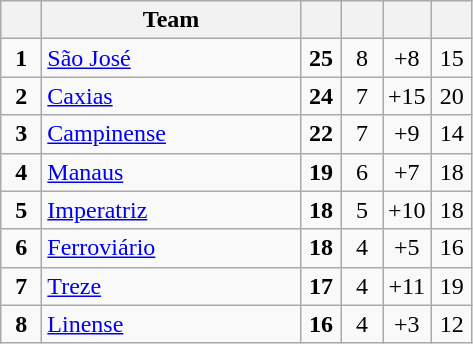<table class="wikitable" style="text-align: center;">
<tr>
<th width=20></th>
<th width=165>Team</th>
<th width=20></th>
<th width=20></th>
<th width=20></th>
<th width=20></th>
</tr>
<tr>
<td><strong>1</strong></td>
<td align=left> <a href='#'>São José</a></td>
<td><strong>25</strong></td>
<td>8</td>
<td>+8</td>
<td>15</td>
</tr>
<tr>
<td><strong>2</strong></td>
<td align=left> <a href='#'>Caxias</a></td>
<td><strong>24</strong></td>
<td>7</td>
<td>+15</td>
<td>20</td>
</tr>
<tr>
<td><strong>3</strong></td>
<td align=left> <a href='#'>Campinense</a></td>
<td><strong>22</strong></td>
<td>7</td>
<td>+9</td>
<td>14</td>
</tr>
<tr>
<td><strong>4</strong></td>
<td align=left> <a href='#'>Manaus</a></td>
<td><strong>19</strong></td>
<td>6</td>
<td>+7</td>
<td>18</td>
</tr>
<tr>
<td><strong>5</strong></td>
<td align=left> <a href='#'>Imperatriz</a></td>
<td><strong>18</strong></td>
<td>5</td>
<td>+10</td>
<td>18</td>
</tr>
<tr>
<td><strong>6</strong></td>
<td align=left> <a href='#'>Ferroviário</a></td>
<td><strong>18</strong></td>
<td>4</td>
<td>+5</td>
<td>16</td>
</tr>
<tr>
<td><strong>7</strong></td>
<td align=left> <a href='#'>Treze</a></td>
<td><strong>17</strong></td>
<td>4</td>
<td>+11</td>
<td>19</td>
</tr>
<tr>
<td><strong>8</strong></td>
<td align=left> <a href='#'>Linense</a></td>
<td><strong>16</strong></td>
<td>4</td>
<td>+3</td>
<td>12</td>
</tr>
</table>
